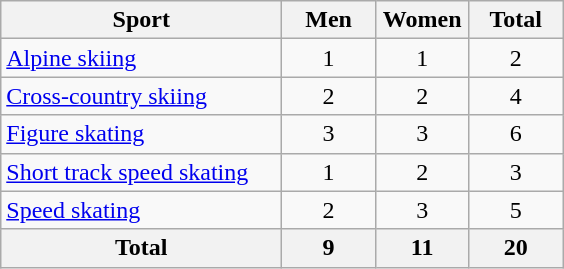<table class="wikitable sortable" style="text-align:center;">
<tr>
<th width=180>Sport</th>
<th width=55>Men</th>
<th width=55>Women</th>
<th width=55>Total</th>
</tr>
<tr>
<td align=left><a href='#'>Alpine skiing</a></td>
<td>1</td>
<td>1</td>
<td>2</td>
</tr>
<tr>
<td align=left><a href='#'>Cross-country skiing</a></td>
<td>2</td>
<td>2</td>
<td>4</td>
</tr>
<tr>
<td align=left><a href='#'>Figure skating</a></td>
<td>3</td>
<td>3</td>
<td>6</td>
</tr>
<tr>
<td align=left><a href='#'>Short track speed skating</a></td>
<td>1</td>
<td>2</td>
<td>3</td>
</tr>
<tr>
<td align=left><a href='#'>Speed skating</a></td>
<td>2</td>
<td>3</td>
<td>5</td>
</tr>
<tr>
<th>Total</th>
<th>9</th>
<th>11</th>
<th>20</th>
</tr>
</table>
